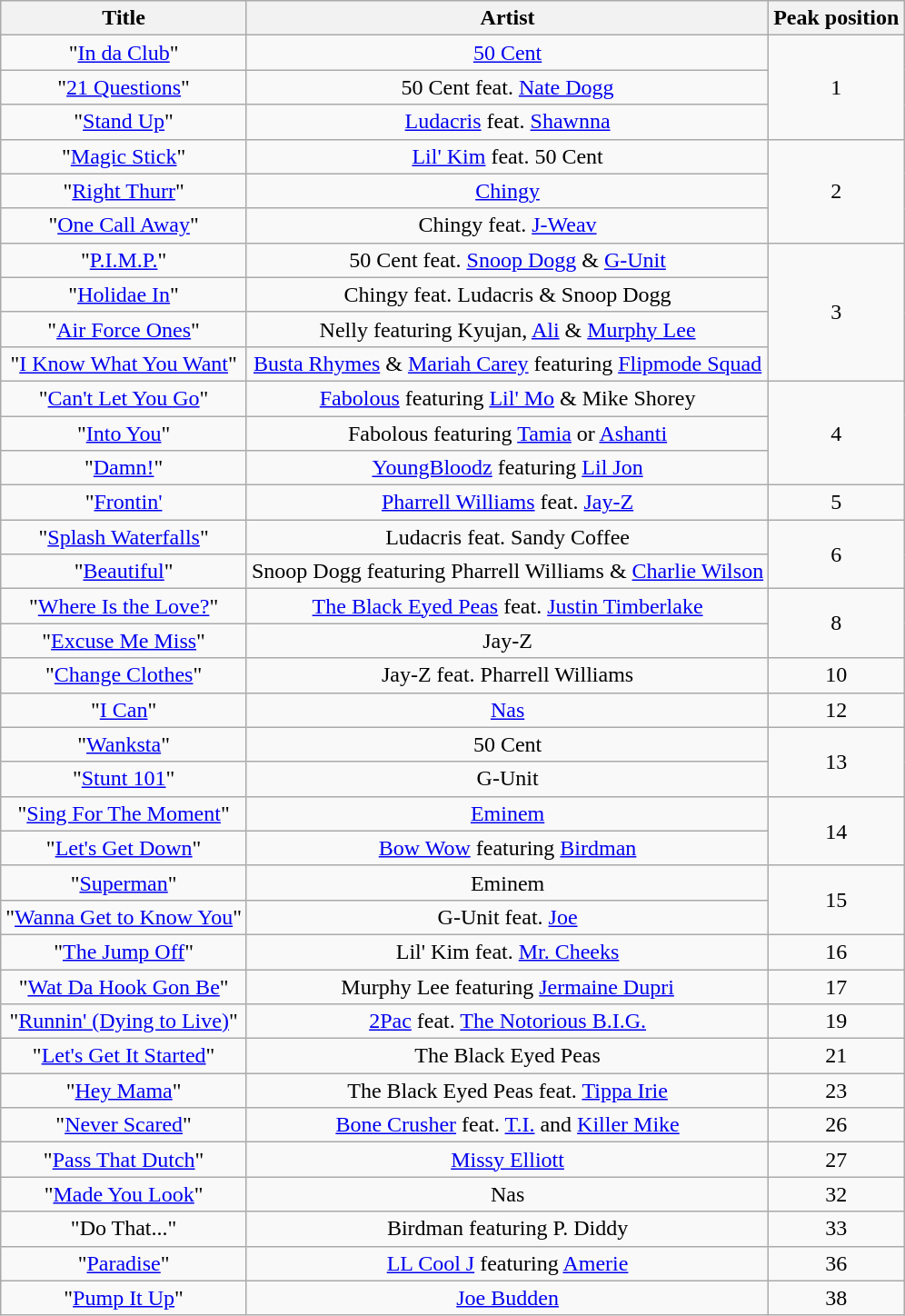<table class="wikitable sortable plainrowheaders" style="text-align:center;">
<tr>
<th scope="col">Title</th>
<th scope="col">Artist</th>
<th scope="col">Peak position</th>
</tr>
<tr>
<td>"<a href='#'>In da Club</a>"</td>
<td><a href='#'>50 Cent</a></td>
<td rowspan="3">1</td>
</tr>
<tr>
<td>"<a href='#'>21 Questions</a>"</td>
<td>50 Cent feat. <a href='#'>Nate Dogg</a></td>
</tr>
<tr>
<td>"<a href='#'>Stand Up</a>"</td>
<td><a href='#'>Ludacris</a> feat. <a href='#'>Shawnna</a></td>
</tr>
<tr>
<td>"<a href='#'>Magic Stick</a>"</td>
<td><a href='#'>Lil' Kim</a> feat. 50 Cent</td>
<td rowspan="3">2</td>
</tr>
<tr>
<td>"<a href='#'>Right Thurr</a>"</td>
<td><a href='#'>Chingy</a></td>
</tr>
<tr>
<td>"<a href='#'>One Call Away</a>"</td>
<td>Chingy feat. <a href='#'>J-Weav</a></td>
</tr>
<tr>
<td>"<a href='#'>P.I.M.P.</a>"</td>
<td>50 Cent feat. <a href='#'>Snoop Dogg</a> & <a href='#'>G-Unit</a></td>
<td rowspan="4">3</td>
</tr>
<tr>
<td>"<a href='#'>Holidae In</a>"</td>
<td>Chingy feat. Ludacris & Snoop Dogg</td>
</tr>
<tr>
<td>"<a href='#'>Air Force Ones</a>"</td>
<td>Nelly featuring Kyujan, <a href='#'>Ali</a> & <a href='#'>Murphy Lee</a></td>
</tr>
<tr>
<td>"<a href='#'>I Know What You Want</a>"</td>
<td><a href='#'>Busta Rhymes</a> & <a href='#'>Mariah Carey</a> featuring <a href='#'>Flipmode Squad</a></td>
</tr>
<tr>
<td>"<a href='#'>Can't Let You Go</a>"</td>
<td><a href='#'>Fabolous</a> featuring <a href='#'>Lil' Mo</a> & Mike Shorey</td>
<td rowspan="3">4</td>
</tr>
<tr>
<td>"<a href='#'>Into You</a>"</td>
<td>Fabolous featuring <a href='#'>Tamia</a> or <a href='#'>Ashanti</a></td>
</tr>
<tr>
<td>"<a href='#'>Damn!</a>"</td>
<td><a href='#'>YoungBloodz</a> featuring <a href='#'>Lil Jon</a></td>
</tr>
<tr>
<td>"<a href='#'>Frontin'</a></td>
<td><a href='#'>Pharrell Williams</a> feat. <a href='#'>Jay-Z</a></td>
<td>5</td>
</tr>
<tr>
<td>"<a href='#'>Splash Waterfalls</a>"</td>
<td>Ludacris feat. Sandy Coffee</td>
<td rowspan="2">6</td>
</tr>
<tr>
<td>"<a href='#'>Beautiful</a>"</td>
<td>Snoop Dogg featuring Pharrell Williams & <a href='#'>Charlie Wilson</a></td>
</tr>
<tr>
<td>"<a href='#'>Where Is the Love?</a>"</td>
<td><a href='#'>The Black Eyed Peas</a> feat. <a href='#'>Justin Timberlake</a></td>
<td rowspan="2">8</td>
</tr>
<tr>
<td>"<a href='#'>Excuse Me Miss</a>"</td>
<td>Jay-Z</td>
</tr>
<tr>
<td>"<a href='#'>Change Clothes</a>"</td>
<td>Jay-Z feat. Pharrell Williams</td>
<td>10</td>
</tr>
<tr>
<td>"<a href='#'>I Can</a>"</td>
<td><a href='#'>Nas</a></td>
<td>12</td>
</tr>
<tr>
<td>"<a href='#'>Wanksta</a>"</td>
<td>50 Cent</td>
<td rowspan="2">13</td>
</tr>
<tr>
<td>"<a href='#'>Stunt 101</a>"</td>
<td>G-Unit</td>
</tr>
<tr>
<td>"<a href='#'>Sing For The Moment</a>"</td>
<td><a href='#'>Eminem</a></td>
<td rowspan="2">14</td>
</tr>
<tr>
<td>"<a href='#'>Let's Get Down</a>"</td>
<td><a href='#'>Bow Wow</a> featuring <a href='#'>Birdman</a></td>
</tr>
<tr>
<td>"<a href='#'>Superman</a>"</td>
<td>Eminem</td>
<td rowspan="2">15</td>
</tr>
<tr>
<td>"<a href='#'>Wanna Get to Know You</a>"</td>
<td>G-Unit feat. <a href='#'>Joe</a></td>
</tr>
<tr>
<td>"<a href='#'>The Jump Off</a>"</td>
<td>Lil' Kim feat. <a href='#'>Mr. Cheeks</a></td>
<td>16</td>
</tr>
<tr>
<td>"<a href='#'>Wat Da Hook Gon Be</a>"</td>
<td>Murphy Lee featuring <a href='#'>Jermaine Dupri</a></td>
<td>17</td>
</tr>
<tr>
<td>"<a href='#'>Runnin' (Dying to Live)</a>"</td>
<td><a href='#'>2Pac</a> feat. <a href='#'>The Notorious B.I.G.</a></td>
<td>19</td>
</tr>
<tr>
<td>"<a href='#'>Let's Get It Started</a>"</td>
<td>The Black Eyed Peas</td>
<td>21</td>
</tr>
<tr>
<td>"<a href='#'>Hey Mama</a>"</td>
<td>The Black Eyed Peas feat. <a href='#'>Tippa Irie</a></td>
<td>23</td>
</tr>
<tr>
<td>"<a href='#'>Never Scared</a>"</td>
<td><a href='#'>Bone Crusher</a> feat. <a href='#'>T.I.</a> and <a href='#'>Killer Mike</a></td>
<td>26</td>
</tr>
<tr>
<td>"<a href='#'>Pass That Dutch</a>"</td>
<td><a href='#'>Missy Elliott</a></td>
<td>27</td>
</tr>
<tr>
<td>"<a href='#'>Made You Look</a>"</td>
<td>Nas</td>
<td>32</td>
</tr>
<tr>
<td>"Do That..."</td>
<td>Birdman featuring P. Diddy</td>
<td>33</td>
</tr>
<tr>
<td>"<a href='#'>Paradise</a>"</td>
<td><a href='#'>LL Cool J</a> featuring <a href='#'>Amerie</a></td>
<td>36</td>
</tr>
<tr>
<td>"<a href='#'>Pump It Up</a>"</td>
<td><a href='#'>Joe Budden</a></td>
<td>38</td>
</tr>
</table>
